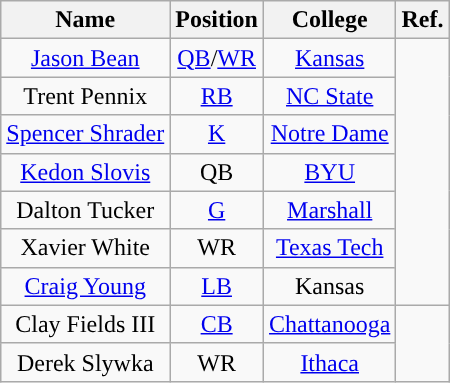<table class="wikitable" style="text-align:center">
<tr>
<th>Name</th>
<th>Position</th>
<th>College</th>
<th>Ref.</th>
</tr>
<tr>
<td><a href='#'>Jason Bean</a></td>
<td><a href='#'>QB</a>/<a href='#'>WR</a></td>
<td><a href='#'>Kansas</a></td>
<td rowspan="7"></td>
</tr>
<tr>
<td>Trent Pennix</td>
<td><a href='#'>RB</a></td>
<td><a href='#'>NC State</a></td>
</tr>
<tr>
<td><a href='#'>Spencer Shrader</a></td>
<td><a href='#'>K</a></td>
<td><a href='#'>Notre Dame</a></td>
</tr>
<tr>
<td><a href='#'>Kedon Slovis</a></td>
<td>QB</td>
<td><a href='#'>BYU</a></td>
</tr>
<tr>
<td>Dalton Tucker</td>
<td><a href='#'>G</a></td>
<td><a href='#'>Marshall</a></td>
</tr>
<tr>
<td>Xavier White</td>
<td>WR</td>
<td><a href='#'>Texas Tech</a></td>
</tr>
<tr>
<td><a href='#'>Craig Young</a></td>
<td><a href='#'>LB</a></td>
<td>Kansas</td>
</tr>
<tr>
<td>Clay Fields III</td>
<td><a href='#'>CB</a></td>
<td><a href='#'>Chattanooga</a></td>
<td rowspan="2"></td>
</tr>
<tr>
<td>Derek Slywka</td>
<td>WR</td>
<td><a href='#'>Ithaca</a></td>
</tr>
</table>
